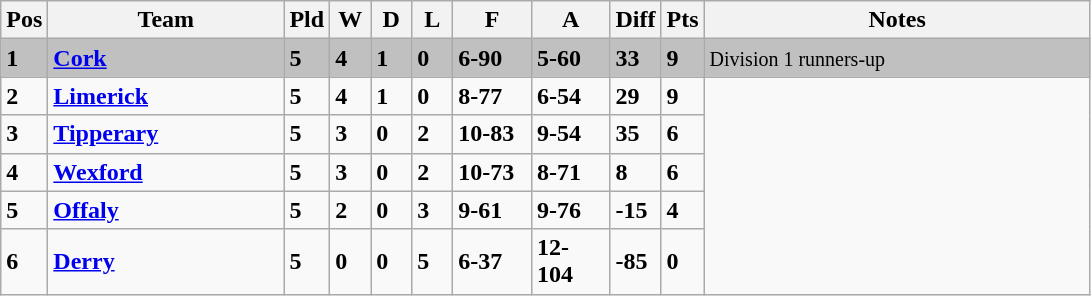<table class="wikitable" style="text-align: centre;">
<tr>
<th width=20>Pos</th>
<th width=150>Team</th>
<th width=20>Pld</th>
<th width=20>W</th>
<th width=20>D</th>
<th width=20>L</th>
<th width=45>F</th>
<th width=45>A</th>
<th width=20>Diff</th>
<th width=20>Pts</th>
<th width=250>Notes</th>
</tr>
<tr style="background:silver;">
<td><strong>1</strong></td>
<td align=left><strong> <a href='#'>Cork</a> </strong></td>
<td><strong>5</strong></td>
<td><strong>4</strong></td>
<td><strong>1</strong></td>
<td><strong>0</strong></td>
<td><strong>6-90</strong></td>
<td><strong>5-60</strong></td>
<td><strong>33</strong></td>
<td><strong>9</strong></td>
<td><small> Division 1 runners-up</small></td>
</tr>
<tr style>
<td><strong>2</strong></td>
<td align=left><strong> <a href='#'>Limerick</a> </strong></td>
<td><strong>5</strong></td>
<td><strong>4</strong></td>
<td><strong>1</strong></td>
<td><strong>0</strong></td>
<td><strong>8-77</strong></td>
<td><strong>6-54</strong></td>
<td><strong>29</strong></td>
<td><strong>9</strong></td>
</tr>
<tr style>
<td><strong>3</strong></td>
<td align=left><strong> <a href='#'>Tipperary</a> </strong></td>
<td><strong>5</strong></td>
<td><strong>3</strong></td>
<td><strong>0</strong></td>
<td><strong>2</strong></td>
<td><strong>10-83</strong></td>
<td><strong>9-54</strong></td>
<td><strong>35</strong></td>
<td><strong>6</strong></td>
</tr>
<tr style>
<td><strong>4</strong></td>
<td align=left><strong> <a href='#'>Wexford</a> </strong></td>
<td><strong>5</strong></td>
<td><strong>3</strong></td>
<td><strong>0</strong></td>
<td><strong>2</strong></td>
<td><strong>10-73</strong></td>
<td><strong>8-71</strong></td>
<td><strong>8</strong></td>
<td><strong>6</strong></td>
</tr>
<tr style>
<td><strong>5</strong></td>
<td align=left><strong> <a href='#'>Offaly</a> </strong></td>
<td><strong>5</strong></td>
<td><strong>2</strong></td>
<td><strong>0</strong></td>
<td><strong>3</strong></td>
<td><strong>9-61</strong></td>
<td><strong>9-76</strong></td>
<td><strong>-15</strong></td>
<td><strong>4</strong></td>
</tr>
<tr style>
<td><strong>6</strong></td>
<td align=left><strong> <a href='#'>Derry</a> </strong></td>
<td><strong>5</strong></td>
<td><strong>0</strong></td>
<td><strong>0</strong></td>
<td><strong>5</strong></td>
<td><strong>6-37</strong></td>
<td><strong>12-104</strong></td>
<td><strong>-85</strong></td>
<td><strong>0</strong></td>
</tr>
</table>
